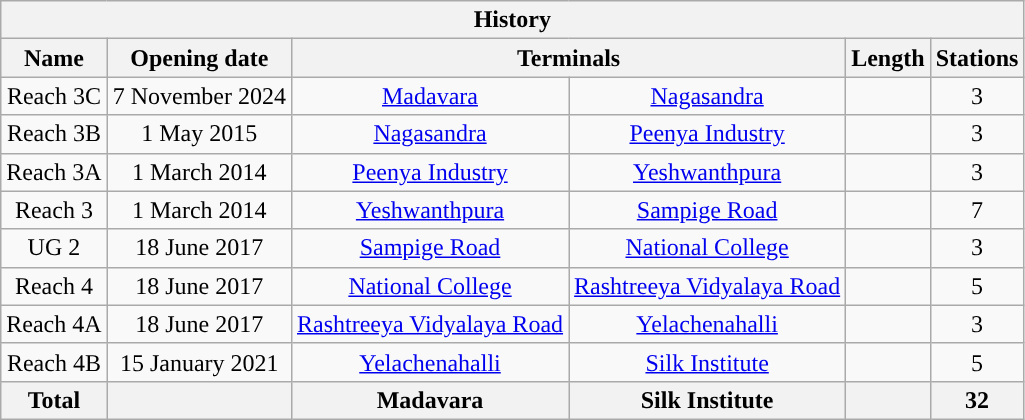<table class="wikitable" style="text-align: center;">
<tr>
<th colspan="6" style="background:#"><span><strong>History</strong></span></th>
</tr>
<tr>
<th>Name</th>
<th>Opening date</th>
<th colspan="2">Terminals</th>
<th>Length</th>
<th>Stations</th>
</tr>
<tr>
<td>Reach 3C</td>
<td>7 November 2024 </td>
<td><a href='#'>Madavara</a></td>
<td><a href='#'>Nagasandra</a></td>
<td></td>
<td>3</td>
</tr>
<tr>
<td>Reach 3B</td>
<td>1 May 2015</td>
<td><a href='#'>Nagasandra</a></td>
<td><a href='#'>Peenya Industry</a></td>
<td></td>
<td>3</td>
</tr>
<tr>
<td>Reach 3A</td>
<td>1 March 2014</td>
<td><a href='#'>Peenya Industry</a></td>
<td><a href='#'>Yeshwanthpura</a></td>
<td></td>
<td>3</td>
</tr>
<tr>
<td>Reach 3</td>
<td>1 March 2014</td>
<td><a href='#'>Yeshwanthpura</a></td>
<td><a href='#'>Sampige Road</a></td>
<td></td>
<td>7</td>
</tr>
<tr>
<td>UG 2</td>
<td>18 June 2017</td>
<td><a href='#'>Sampige Road</a></td>
<td><a href='#'>National College</a></td>
<td></td>
<td>3</td>
</tr>
<tr>
<td>Reach 4</td>
<td>18 June 2017</td>
<td><a href='#'>National College</a></td>
<td><a href='#'>Rashtreeya Vidyalaya Road</a></td>
<td></td>
<td>5</td>
</tr>
<tr>
<td>Reach 4A</td>
<td>18 June 2017</td>
<td><a href='#'>Rashtreeya Vidyalaya Road</a></td>
<td><a href='#'>Yelachenahalli</a></td>
<td></td>
<td>3</td>
</tr>
<tr>
<td>Reach 4B</td>
<td>15 January 2021</td>
<td><a href='#'>Yelachenahalli</a></td>
<td><a href='#'>Silk Institute</a></td>
<td></td>
<td>5</td>
</tr>
<tr>
<th>Total</th>
<th></th>
<th>Madavara</th>
<th>Silk Institute</th>
<th></th>
<th>32</th>
</tr>
</table>
